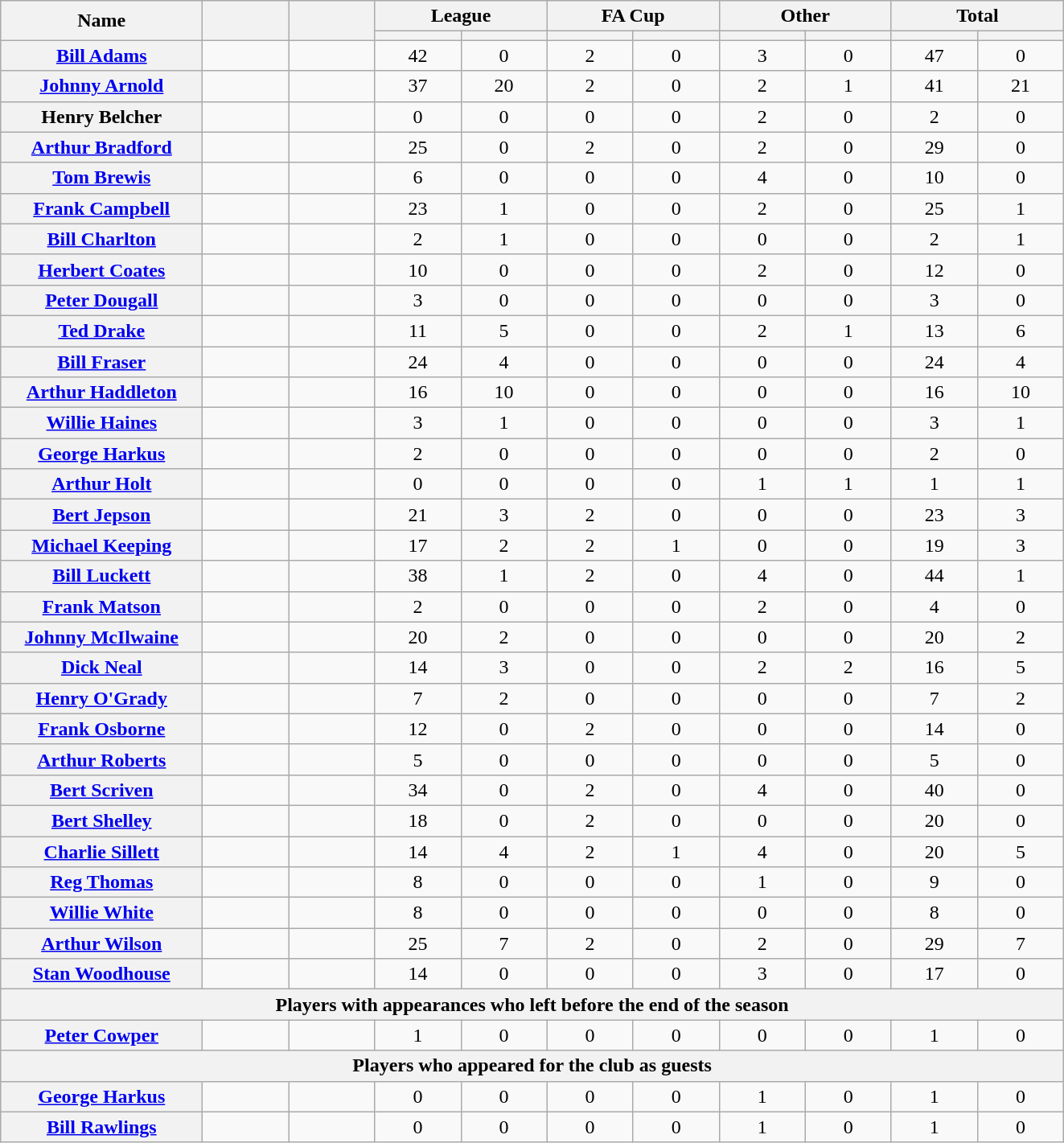<table class="wikitable plainrowheaders" style="text-align:center;">
<tr>
<th scope="col" rowspan="2" style="width:10em;">Name</th>
<th scope="col" rowspan="2" style="width:4em;"></th>
<th scope="col" rowspan="2" style="width:4em;"></th>
<th scope="col" colspan="2">League</th>
<th scope="col" colspan="2">FA Cup</th>
<th scope="col" colspan="2">Other</th>
<th scope="col" colspan="2">Total</th>
</tr>
<tr>
<th scope="col" style="width:4em;"></th>
<th scope="col" style="width:4em;"></th>
<th scope="col" style="width:4em;"></th>
<th scope="col" style="width:4em;"></th>
<th scope="col" style="width:4em;"></th>
<th scope="col" style="width:4em;"></th>
<th scope="col" style="width:4em;"></th>
<th scope="col" style="width:4em;"></th>
</tr>
<tr>
<th scope="row"><a href='#'>Bill Adams</a></th>
<td></td>
<td></td>
<td>42</td>
<td>0</td>
<td>2</td>
<td>0</td>
<td>3</td>
<td>0</td>
<td>47</td>
<td>0</td>
</tr>
<tr>
<th scope="row"><a href='#'>Johnny Arnold</a></th>
<td></td>
<td></td>
<td>37</td>
<td>20</td>
<td>2</td>
<td>0</td>
<td>2</td>
<td>1</td>
<td>41</td>
<td>21</td>
</tr>
<tr>
<th scope="row">Henry Belcher</th>
<td></td>
<td></td>
<td>0</td>
<td>0</td>
<td>0</td>
<td>0</td>
<td>2</td>
<td>0</td>
<td>2</td>
<td>0</td>
</tr>
<tr>
<th scope="row"><a href='#'>Arthur Bradford</a></th>
<td></td>
<td></td>
<td>25</td>
<td>0</td>
<td>2</td>
<td>0</td>
<td>2</td>
<td>0</td>
<td>29</td>
<td>0</td>
</tr>
<tr>
<th scope="row"><a href='#'>Tom Brewis</a></th>
<td></td>
<td></td>
<td>6</td>
<td>0</td>
<td>0</td>
<td>0</td>
<td>4</td>
<td>0</td>
<td>10</td>
<td>0</td>
</tr>
<tr>
<th scope="row"><a href='#'>Frank Campbell</a></th>
<td></td>
<td></td>
<td>23</td>
<td>1</td>
<td>0</td>
<td>0</td>
<td>2</td>
<td>0</td>
<td>25</td>
<td>1</td>
</tr>
<tr>
<th scope="row"><a href='#'>Bill Charlton</a></th>
<td></td>
<td></td>
<td>2</td>
<td>1</td>
<td>0</td>
<td>0</td>
<td>0</td>
<td>0</td>
<td>2</td>
<td>1</td>
</tr>
<tr>
<th scope="row"><a href='#'>Herbert Coates</a></th>
<td></td>
<td></td>
<td>10</td>
<td>0</td>
<td>0</td>
<td>0</td>
<td>2</td>
<td>0</td>
<td>12</td>
<td>0</td>
</tr>
<tr>
<th scope="row"><a href='#'>Peter Dougall</a></th>
<td></td>
<td></td>
<td>3</td>
<td>0</td>
<td>0</td>
<td>0</td>
<td>0</td>
<td>0</td>
<td>3</td>
<td>0</td>
</tr>
<tr>
<th scope="row"><a href='#'>Ted Drake</a></th>
<td></td>
<td></td>
<td>11</td>
<td>5</td>
<td>0</td>
<td>0</td>
<td>2</td>
<td>1</td>
<td>13</td>
<td>6</td>
</tr>
<tr>
<th scope="row"><a href='#'>Bill Fraser</a></th>
<td></td>
<td></td>
<td>24</td>
<td>4</td>
<td>0</td>
<td>0</td>
<td>0</td>
<td>0</td>
<td>24</td>
<td>4</td>
</tr>
<tr>
<th scope="row"><a href='#'>Arthur Haddleton</a></th>
<td></td>
<td></td>
<td>16</td>
<td>10</td>
<td>0</td>
<td>0</td>
<td>0</td>
<td>0</td>
<td>16</td>
<td>10</td>
</tr>
<tr>
<th scope="row"><a href='#'>Willie Haines</a></th>
<td></td>
<td></td>
<td>3</td>
<td>1</td>
<td>0</td>
<td>0</td>
<td>0</td>
<td>0</td>
<td>3</td>
<td>1</td>
</tr>
<tr>
<th scope="row"><a href='#'>George Harkus</a></th>
<td></td>
<td></td>
<td>2</td>
<td>0</td>
<td>0</td>
<td>0</td>
<td>0</td>
<td>0</td>
<td>2</td>
<td>0</td>
</tr>
<tr>
<th scope="row"><a href='#'>Arthur Holt</a></th>
<td></td>
<td></td>
<td>0</td>
<td>0</td>
<td>0</td>
<td>0</td>
<td>1</td>
<td>1</td>
<td>1</td>
<td>1</td>
</tr>
<tr>
<th scope="row"><a href='#'>Bert Jepson</a></th>
<td></td>
<td></td>
<td>21</td>
<td>3</td>
<td>2</td>
<td>0</td>
<td>0</td>
<td>0</td>
<td>23</td>
<td>3</td>
</tr>
<tr>
<th scope="row"><a href='#'>Michael Keeping</a></th>
<td></td>
<td></td>
<td>17</td>
<td>2</td>
<td>2</td>
<td>1</td>
<td>0</td>
<td>0</td>
<td>19</td>
<td>3</td>
</tr>
<tr>
<th scope="row"><a href='#'>Bill Luckett</a></th>
<td></td>
<td></td>
<td>38</td>
<td>1</td>
<td>2</td>
<td>0</td>
<td>4</td>
<td>0</td>
<td>44</td>
<td>1</td>
</tr>
<tr>
<th scope="row"><a href='#'>Frank Matson</a></th>
<td></td>
<td></td>
<td>2</td>
<td>0</td>
<td>0</td>
<td>0</td>
<td>2</td>
<td>0</td>
<td>4</td>
<td>0</td>
</tr>
<tr>
<th scope="row"><a href='#'>Johnny McIlwaine</a></th>
<td></td>
<td></td>
<td>20</td>
<td>2</td>
<td>0</td>
<td>0</td>
<td>0</td>
<td>0</td>
<td>20</td>
<td>2</td>
</tr>
<tr>
<th scope="row"><a href='#'>Dick Neal</a></th>
<td></td>
<td></td>
<td>14</td>
<td>3</td>
<td>0</td>
<td>0</td>
<td>2</td>
<td>2</td>
<td>16</td>
<td>5</td>
</tr>
<tr>
<th scope="row"><a href='#'>Henry O'Grady</a></th>
<td></td>
<td></td>
<td>7</td>
<td>2</td>
<td>0</td>
<td>0</td>
<td>0</td>
<td>0</td>
<td>7</td>
<td>2</td>
</tr>
<tr>
<th scope="row"><a href='#'>Frank Osborne</a></th>
<td></td>
<td></td>
<td>12</td>
<td>0</td>
<td>2</td>
<td>0</td>
<td>0</td>
<td>0</td>
<td>14</td>
<td>0</td>
</tr>
<tr>
<th scope="row"><a href='#'>Arthur Roberts</a></th>
<td></td>
<td></td>
<td>5</td>
<td>0</td>
<td>0</td>
<td>0</td>
<td>0</td>
<td>0</td>
<td>5</td>
<td>0</td>
</tr>
<tr>
<th scope="row"><a href='#'>Bert Scriven</a></th>
<td></td>
<td></td>
<td>34</td>
<td>0</td>
<td>2</td>
<td>0</td>
<td>4</td>
<td>0</td>
<td>40</td>
<td>0</td>
</tr>
<tr>
<th scope="row"><a href='#'>Bert Shelley</a></th>
<td></td>
<td></td>
<td>18</td>
<td>0</td>
<td>2</td>
<td>0</td>
<td>0</td>
<td>0</td>
<td>20</td>
<td>0</td>
</tr>
<tr>
<th scope="row"><a href='#'>Charlie Sillett</a></th>
<td></td>
<td></td>
<td>14</td>
<td>4</td>
<td>2</td>
<td>1</td>
<td>4</td>
<td>0</td>
<td>20</td>
<td>5</td>
</tr>
<tr>
<th scope="row"><a href='#'>Reg Thomas</a></th>
<td></td>
<td></td>
<td>8</td>
<td>0</td>
<td>0</td>
<td>0</td>
<td>1</td>
<td>0</td>
<td>9</td>
<td>0</td>
</tr>
<tr>
<th scope="row"><a href='#'>Willie White</a></th>
<td></td>
<td></td>
<td>8</td>
<td>0</td>
<td>0</td>
<td>0</td>
<td>0</td>
<td>0</td>
<td>8</td>
<td>0</td>
</tr>
<tr>
<th scope="row"><a href='#'>Arthur Wilson</a></th>
<td></td>
<td></td>
<td>25</td>
<td>7</td>
<td>2</td>
<td>0</td>
<td>2</td>
<td>0</td>
<td>29</td>
<td>7</td>
</tr>
<tr>
<th scope="row"><a href='#'>Stan Woodhouse</a></th>
<td></td>
<td></td>
<td>14</td>
<td>0</td>
<td>0</td>
<td>0</td>
<td>3</td>
<td>0</td>
<td>17</td>
<td>0</td>
</tr>
<tr>
<th scope="col" colspan="11">Players with appearances who left before the end of the season</th>
</tr>
<tr>
<th scope="row"><a href='#'>Peter Cowper</a></th>
<td></td>
<td></td>
<td>1</td>
<td>0</td>
<td>0</td>
<td>0</td>
<td>0</td>
<td>0</td>
<td>1</td>
<td>0</td>
</tr>
<tr>
<th scope="col" colspan="11">Players who appeared for the club as guests</th>
</tr>
<tr>
<th scope="row"><a href='#'>George Harkus</a></th>
<td></td>
<td></td>
<td>0</td>
<td>0</td>
<td>0</td>
<td>0</td>
<td>1</td>
<td>0</td>
<td>1</td>
<td>0</td>
</tr>
<tr>
<th scope="row"><a href='#'>Bill Rawlings</a></th>
<td></td>
<td></td>
<td>0</td>
<td>0</td>
<td>0</td>
<td>0</td>
<td>1</td>
<td>0</td>
<td>1</td>
<td>0</td>
</tr>
</table>
